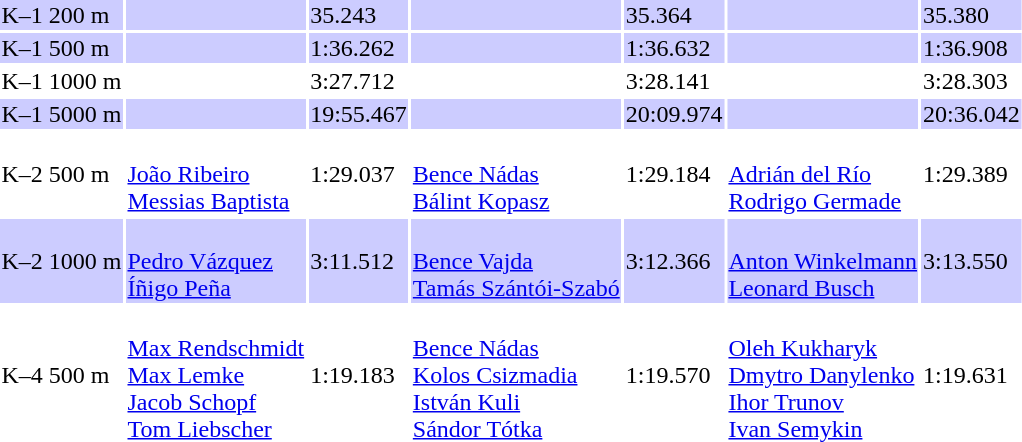<table>
<tr bgcolor=ccccff>
<td>K–1 200 m<br></td>
<td></td>
<td>35.243</td>
<td></td>
<td>35.364</td>
<td></td>
<td>35.380</td>
</tr>
<tr bgcolor=ccccff>
<td>K–1 500 m<br></td>
<td></td>
<td>1:36.262</td>
<td></td>
<td>1:36.632</td>
<td></td>
<td>1:36.908</td>
</tr>
<tr>
<td>K–1 1000 m<br></td>
<td></td>
<td>3:27.712</td>
<td></td>
<td>3:28.141</td>
<td></td>
<td>3:28.303</td>
</tr>
<tr bgcolor=ccccff>
<td>K–1 5000 m<br></td>
<td></td>
<td>19:55.467</td>
<td></td>
<td>20:09.974</td>
<td></td>
<td>20:36.042</td>
</tr>
<tr>
<td>K–2 500 m<br></td>
<td><br><a href='#'>João Ribeiro</a><br><a href='#'>Messias Baptista</a></td>
<td>1:29.037</td>
<td><br><a href='#'>Bence Nádas</a><br><a href='#'>Bálint Kopasz</a></td>
<td>1:29.184</td>
<td><br><a href='#'>Adrián del Río</a><br><a href='#'>Rodrigo Germade</a></td>
<td>1:29.389</td>
</tr>
<tr bgcolor=ccccff>
<td>K–2 1000 m<br></td>
<td><br><a href='#'>Pedro Vázquez</a><br><a href='#'>Íñigo Peña</a></td>
<td>3:11.512</td>
<td><br><a href='#'>Bence Vajda</a><br><a href='#'>Tamás Szántói-Szabó</a></td>
<td>3:12.366</td>
<td><br><a href='#'>Anton Winkelmann</a><br><a href='#'>Leonard Busch</a></td>
<td>3:13.550</td>
</tr>
<tr>
<td>K–4 500 m<br></td>
<td><br><a href='#'>Max Rendschmidt</a><br><a href='#'>Max Lemke</a><br><a href='#'>Jacob Schopf</a><br><a href='#'>Tom Liebscher</a></td>
<td>1:19.183</td>
<td><br><a href='#'>Bence Nádas</a><br><a href='#'>Kolos Csizmadia</a><br><a href='#'>István Kuli</a><br><a href='#'>Sándor Tótka</a></td>
<td>1:19.570</td>
<td><br><a href='#'>Oleh Kukharyk</a><br><a href='#'>Dmytro Danylenko</a><br><a href='#'>Ihor Trunov</a><br><a href='#'>Ivan Semykin</a></td>
<td>1:19.631</td>
</tr>
</table>
